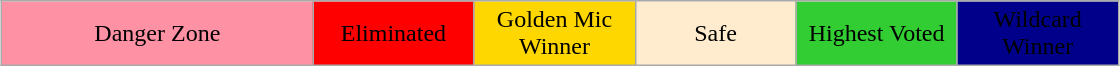<table class="wikitable" style="margin:1em auto; text-align:center;">
<tr>
<td style="background:#FF91A4; width:200px;">Danger Zone</td>
<td style="background:#FF0000; width:100px;">Eliminated</td>
<td style="background:#FFD700; width:100px;">Golden Mic Winner</td>
<td style="background:#FFEBCD; width:100px;">Safe</td>
<td style="background:#32CD32; width:100px;">Highest Voted</td>
<td style="background:#00008B; width:100px;">Wildcard Winner</td>
</tr>
</table>
